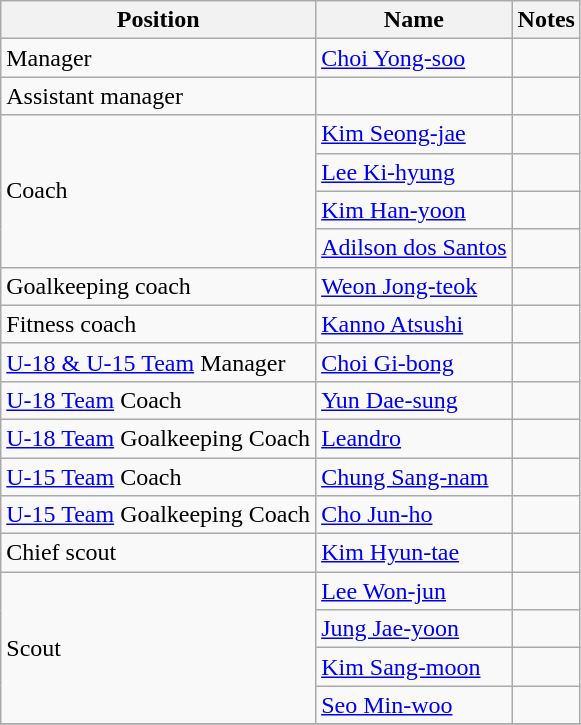<table class="wikitable">
<tr>
<th>Position</th>
<th>Name</th>
<th>Notes</th>
</tr>
<tr>
<td>Manager</td>
<td> <a href='#'>Choi Yong-soo</a></td>
<td></td>
</tr>
<tr>
<td>Assistant manager</td>
<td></td>
<td></td>
</tr>
<tr>
<td rowspan="4">Coach</td>
<td> <a href='#'>Kim Seong-jae</a></td>
<td></td>
</tr>
<tr>
<td> <a href='#'>Lee Ki-hyung</a></td>
<td></td>
</tr>
<tr>
<td> <a href='#'>Kim Han-yoon</a></td>
<td></td>
</tr>
<tr>
<td> <a href='#'>Adilson dos Santos</a></td>
<td></td>
</tr>
<tr>
<td>Goalkeeping coach</td>
<td> <a href='#'>Weon Jong-teok</a></td>
<td></td>
</tr>
<tr>
<td>Fitness coach</td>
<td> <a href='#'>Kanno Atsushi</a></td>
<td></td>
</tr>
<tr>
<td><a href='#'>U-18 & U-15 Team</a> Manager</td>
<td> <a href='#'>Choi Gi-bong</a></td>
<td></td>
</tr>
<tr>
<td><a href='#'>U-18 Team</a> Coach</td>
<td> <a href='#'>Yun Dae-sung</a></td>
<td></td>
</tr>
<tr>
<td><a href='#'>U-18 Team</a> Goalkeeping Coach</td>
<td> <a href='#'>Leandro</a></td>
<td></td>
</tr>
<tr>
<td><a href='#'>U-15 Team</a> Coach</td>
<td> <a href='#'>Chung Sang-nam</a></td>
<td></td>
</tr>
<tr>
<td><a href='#'>U-15 Team</a> Goalkeeping Coach</td>
<td> <a href='#'>Cho Jun-ho</a></td>
<td></td>
</tr>
<tr>
<td>Chief scout</td>
<td> <a href='#'>Kim Hyun-tae</a></td>
<td></td>
</tr>
<tr>
<td rowspan="4">Scout</td>
<td> <a href='#'>Lee Won-jun</a></td>
<td></td>
</tr>
<tr>
<td> <a href='#'>Jung Jae-yoon</a></td>
<td></td>
</tr>
<tr>
<td> <a href='#'>Kim Sang-moon</a></td>
<td></td>
</tr>
<tr>
<td> <a href='#'>Seo Min-woo</a></td>
<td></td>
</tr>
<tr>
</tr>
</table>
